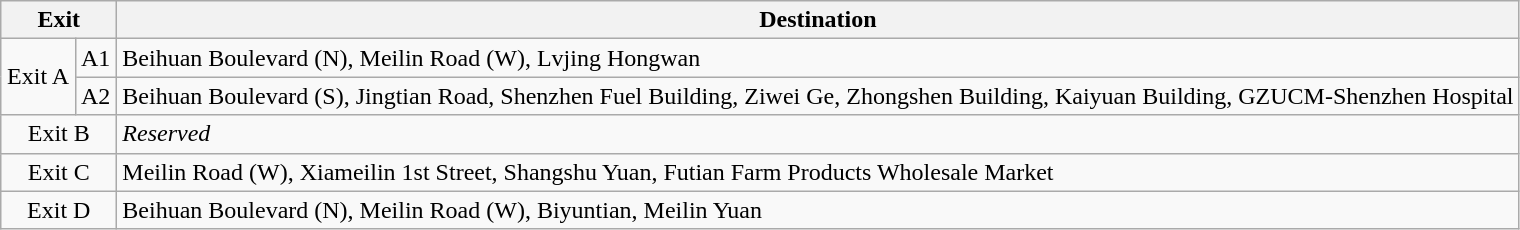<table class="wikitable">
<tr>
<th colspan="2" style="width:70px">Exit</th>
<th>Destination</th>
</tr>
<tr>
<td rowspan="2" align="center">Exit A</td>
<td>A1</td>
<td>Beihuan Boulevard (N), Meilin Road (W), Lvjing Hongwan</td>
</tr>
<tr>
<td>A2</td>
<td>Beihuan Boulevard (S), Jingtian Road, Shenzhen Fuel Building, Ziwei Ge, Zhongshen Building, Kaiyuan Building, GZUCM-Shenzhen Hospital</td>
</tr>
<tr>
<td colspan="2" align="center">Exit B</td>
<td><em>Reserved</em></td>
</tr>
<tr>
<td colspan="2" align="center">Exit C</td>
<td>Meilin Road (W), Xiameilin 1st Street, Shangshu Yuan, Futian Farm Products Wholesale Market</td>
</tr>
<tr>
<td colspan="2" align="center">Exit D</td>
<td>Beihuan Boulevard (N), Meilin Road (W), Biyuntian, Meilin Yuan</td>
</tr>
</table>
